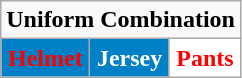<table class="wikitable"  style="display: inline-table;">
<tr>
<td align="center" Colspan="3"><strong>Uniform Combination</strong></td>
</tr>
<tr align="center">
<td style="background:#0080C6; color:red"><strong>Helmet</strong></td>
<td style="background:#0080C6; color:white"><strong>Jersey</strong></td>
<td style="background:white; color:red"><strong>Pants</strong></td>
</tr>
</table>
